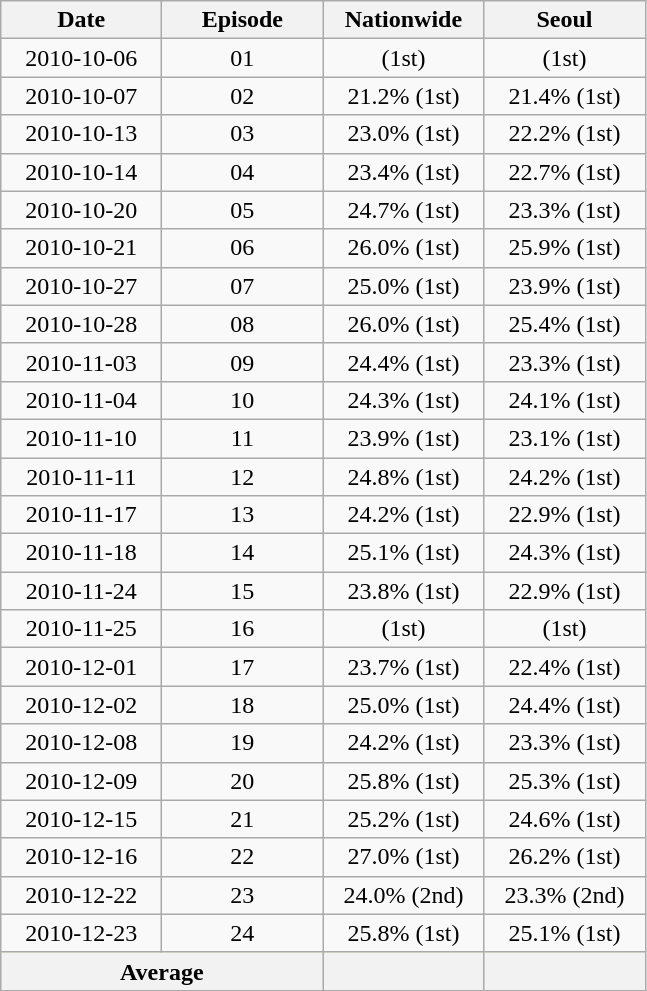<table class="wikitable">
<tr>
<th width=100>Date</th>
<th width=100>Episode</th>
<th width=100>Nationwide</th>
<th width=100>Seoul</th>
</tr>
<tr align=center>
<td>2010-10-06</td>
<td>01</td>
<td> (1st)</td>
<td> (1st)</td>
</tr>
<tr align=center>
<td>2010-10-07</td>
<td>02</td>
<td>21.2% (1st)</td>
<td>21.4% (1st)</td>
</tr>
<tr align=center>
<td>2010-10-13</td>
<td>03</td>
<td>23.0% (1st)</td>
<td>22.2% (1st)</td>
</tr>
<tr align=center>
<td>2010-10-14</td>
<td>04</td>
<td>23.4% (1st)</td>
<td>22.7% (1st)</td>
</tr>
<tr align=center>
<td>2010-10-20</td>
<td>05</td>
<td>24.7% (1st)</td>
<td>23.3% (1st)</td>
</tr>
<tr align=center>
<td>2010-10-21</td>
<td>06</td>
<td>26.0% (1st)</td>
<td>25.9% (1st)</td>
</tr>
<tr align=center>
<td>2010-10-27</td>
<td>07</td>
<td>25.0% (1st)</td>
<td>23.9% (1st)</td>
</tr>
<tr align=center>
<td>2010-10-28</td>
<td>08</td>
<td>26.0% (1st)</td>
<td>25.4% (1st)</td>
</tr>
<tr align=center>
<td>2010-11-03</td>
<td>09</td>
<td>24.4% (1st)</td>
<td>23.3% (1st)</td>
</tr>
<tr align=center>
<td>2010-11-04</td>
<td>10</td>
<td>24.3% (1st)</td>
<td>24.1% (1st)</td>
</tr>
<tr align=center>
<td>2010-11-10</td>
<td>11</td>
<td>23.9% (1st)</td>
<td>23.1% (1st)</td>
</tr>
<tr align=center>
<td>2010-11-11</td>
<td>12</td>
<td>24.8% (1st)</td>
<td>24.2% (1st)</td>
</tr>
<tr align=center>
<td>2010-11-17</td>
<td>13</td>
<td>24.2% (1st)</td>
<td>22.9% (1st)</td>
</tr>
<tr align=center>
<td>2010-11-18</td>
<td>14</td>
<td>25.1% (1st)</td>
<td>24.3% (1st)</td>
</tr>
<tr align=center>
<td>2010-11-24</td>
<td>15</td>
<td>23.8% (1st)</td>
<td>22.9% (1st)</td>
</tr>
<tr align=center>
<td>2010-11-25</td>
<td>16</td>
<td> (1st)</td>
<td> (1st)</td>
</tr>
<tr align=center>
<td>2010-12-01</td>
<td>17</td>
<td>23.7% (1st)</td>
<td>22.4% (1st)</td>
</tr>
<tr align=center>
<td>2010-12-02</td>
<td>18</td>
<td>25.0% (1st)</td>
<td>24.4% (1st)</td>
</tr>
<tr align=center>
<td>2010-12-08</td>
<td>19</td>
<td>24.2% (1st)</td>
<td>23.3% (1st)</td>
</tr>
<tr align=center>
<td>2010-12-09</td>
<td>20</td>
<td>25.8% (1st)</td>
<td>25.3% (1st)</td>
</tr>
<tr align=center>
<td>2010-12-15</td>
<td>21</td>
<td>25.2% (1st)</td>
<td>24.6% (1st)</td>
</tr>
<tr align=center>
<td>2010-12-16</td>
<td>22</td>
<td>27.0% (1st)</td>
<td>26.2% (1st)</td>
</tr>
<tr align=center>
<td>2010-12-22</td>
<td>23</td>
<td>24.0% (2nd)</td>
<td>23.3% (2nd)</td>
</tr>
<tr align=center>
<td>2010-12-23</td>
<td>24</td>
<td>25.8% (1st)</td>
<td>25.1% (1st)</td>
</tr>
<tr align="center" style="background:#ffdead;">
<th colspan=2>Average</th>
<th></th>
<th></th>
</tr>
</table>
